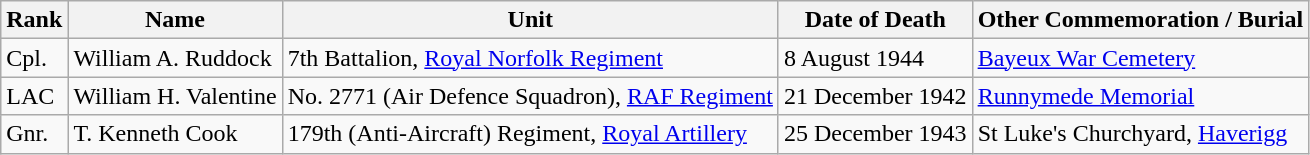<table class="wikitable">
<tr>
<th>Rank</th>
<th>Name</th>
<th>Unit</th>
<th>Date of Death</th>
<th>Other Commemoration / Burial</th>
</tr>
<tr>
<td>Cpl.</td>
<td>William A. Ruddock</td>
<td>7th Battalion, <a href='#'>Royal Norfolk Regiment</a></td>
<td>8 August 1944</td>
<td><a href='#'>Bayeux War Cemetery</a></td>
</tr>
<tr>
<td>LAC</td>
<td>William H. Valentine</td>
<td>No. 2771 (Air Defence Squadron), <a href='#'>RAF Regiment</a></td>
<td>21 December 1942</td>
<td><a href='#'>Runnymede Memorial</a></td>
</tr>
<tr>
<td>Gnr.</td>
<td>T. Kenneth Cook</td>
<td>179th (Anti-Aircraft) Regiment, <a href='#'>Royal Artillery</a></td>
<td>25 December 1943</td>
<td>St Luke's Churchyard, <a href='#'>Haverigg</a></td>
</tr>
</table>
